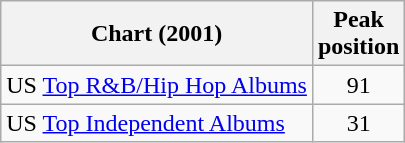<table class="wikitable">
<tr>
<th>Chart (2001)</th>
<th>Peak<br>position</th>
</tr>
<tr>
<td>US <a href='#'>Top R&B/Hip Hop Albums</a></td>
<td style="text-align:center;">91</td>
</tr>
<tr>
<td>US <a href='#'>Top Independent Albums</a></td>
<td style="text-align:center;">31</td>
</tr>
</table>
